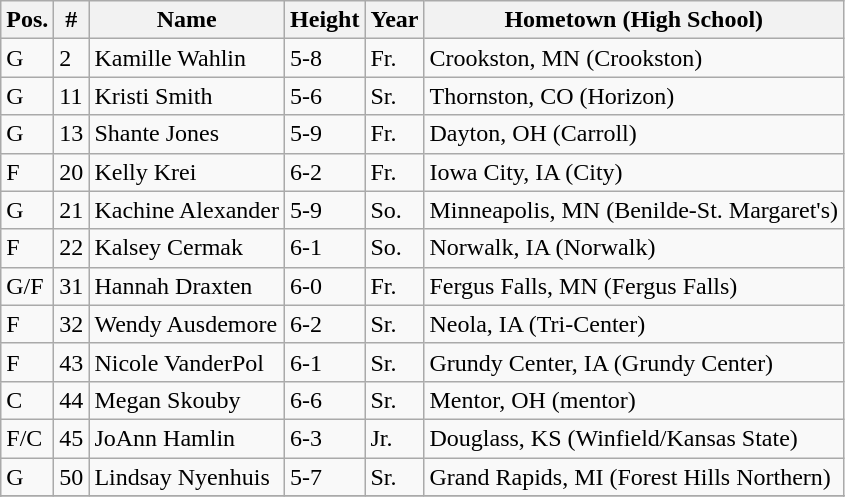<table class="wikitable">
<tr>
<th>Pos.</th>
<th>#</th>
<th>Name</th>
<th>Height</th>
<th>Year</th>
<th>Hometown (High School)</th>
</tr>
<tr>
<td>G</td>
<td>2</td>
<td>Kamille Wahlin</td>
<td>5-8</td>
<td>Fr.</td>
<td>Crookston, MN (Crookston)</td>
</tr>
<tr>
<td>G</td>
<td>11</td>
<td>Kristi Smith</td>
<td>5-6</td>
<td>Sr.</td>
<td>Thornston, CO (Horizon)</td>
</tr>
<tr>
<td>G</td>
<td>13</td>
<td>Shante Jones</td>
<td>5-9</td>
<td>Fr.</td>
<td>Dayton, OH (Carroll)</td>
</tr>
<tr>
<td>F</td>
<td>20</td>
<td>Kelly Krei</td>
<td>6-2</td>
<td>Fr.</td>
<td>Iowa City, IA (City)</td>
</tr>
<tr>
<td>G</td>
<td>21</td>
<td>Kachine Alexander</td>
<td>5-9</td>
<td>So.</td>
<td>Minneapolis, MN (Benilde-St. Margaret's)</td>
</tr>
<tr>
<td>F</td>
<td>22</td>
<td>Kalsey Cermak</td>
<td>6-1</td>
<td>So.</td>
<td>Norwalk, IA (Norwalk)</td>
</tr>
<tr>
<td>G/F</td>
<td>31</td>
<td>Hannah Draxten</td>
<td>6-0</td>
<td>Fr.</td>
<td>Fergus Falls, MN (Fergus Falls)</td>
</tr>
<tr>
<td>F</td>
<td>32</td>
<td>Wendy Ausdemore</td>
<td>6-2</td>
<td>Sr.</td>
<td>Neola, IA (Tri-Center)</td>
</tr>
<tr>
<td>F</td>
<td>43</td>
<td>Nicole VanderPol</td>
<td>6-1</td>
<td>Sr.</td>
<td>Grundy Center, IA (Grundy Center)</td>
</tr>
<tr>
<td>C</td>
<td>44</td>
<td>Megan Skouby</td>
<td>6-6</td>
<td>Sr.</td>
<td>Mentor, OH (mentor)</td>
</tr>
<tr>
<td>F/C</td>
<td>45</td>
<td>JoAnn Hamlin</td>
<td>6-3</td>
<td>Jr.</td>
<td>Douglass, KS (Winfield/Kansas State)</td>
</tr>
<tr>
<td>G</td>
<td>50</td>
<td>Lindsay Nyenhuis</td>
<td>5-7</td>
<td>Sr.</td>
<td>Grand Rapids, MI (Forest Hills Northern)</td>
</tr>
<tr>
</tr>
<tr>
</tr>
</table>
